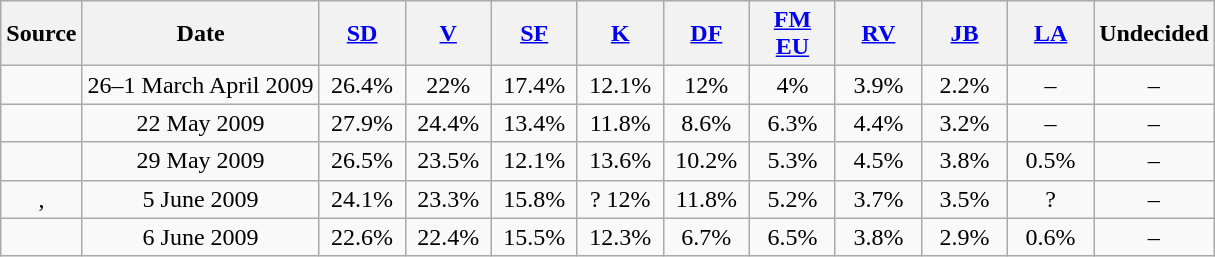<table class="wikitable sortable" style=text-align:center>
<tr>
<th>Source</th>
<th>Date</th>
<th style=width:50px><a href='#'>SD</a></th>
<th style=width:50px><a href='#'>V</a></th>
<th style=width:50px><a href='#'>SF</a></th>
<th style=width:50px><a href='#'>K</a></th>
<th style=width:50px><a href='#'>DF</a></th>
<th style=width:50px><a href='#'>FM EU</a></th>
<th style=width:50px><a href='#'>RV</a></th>
<th style=width:50px><a href='#'>JB</a></th>
<th style=width:50px><a href='#'>LA</a></th>
<th style=width:50px>Undecided</th>
</tr>
<tr>
<td></td>
<td>26–1 March April 2009</td>
<td>26.4%</td>
<td>22%</td>
<td>17.4%</td>
<td>12.1%</td>
<td>12%</td>
<td>4%</td>
<td>3.9%</td>
<td>2.2%</td>
<td>–</td>
<td>–</td>
</tr>
<tr>
<td></td>
<td>22 May 2009</td>
<td>27.9%</td>
<td>24.4%</td>
<td>13.4%</td>
<td>11.8%</td>
<td>8.6%</td>
<td>6.3%</td>
<td>4.4%</td>
<td>3.2%</td>
<td>–</td>
<td>–</td>
</tr>
<tr>
<td></td>
<td>29 May 2009</td>
<td>26.5%</td>
<td>23.5%</td>
<td>12.1%</td>
<td>13.6%</td>
<td>10.2%</td>
<td>5.3%</td>
<td>4.5%</td>
<td>3.8%</td>
<td>0.5%</td>
<td>–</td>
</tr>
<tr>
<td>, </td>
<td>5 June 2009</td>
<td>24.1%</td>
<td>23.3%</td>
<td>15.8%</td>
<td>? 12%</td>
<td>11.8%</td>
<td>5.2%</td>
<td>3.7%</td>
<td>3.5%</td>
<td>?</td>
<td>–</td>
</tr>
<tr>
<td></td>
<td>6 June 2009</td>
<td>22.6%</td>
<td>22.4%</td>
<td>15.5%</td>
<td>12.3%</td>
<td>6.7%</td>
<td>6.5%</td>
<td>3.8%</td>
<td>2.9%</td>
<td>0.6%</td>
<td>–</td>
</tr>
</table>
